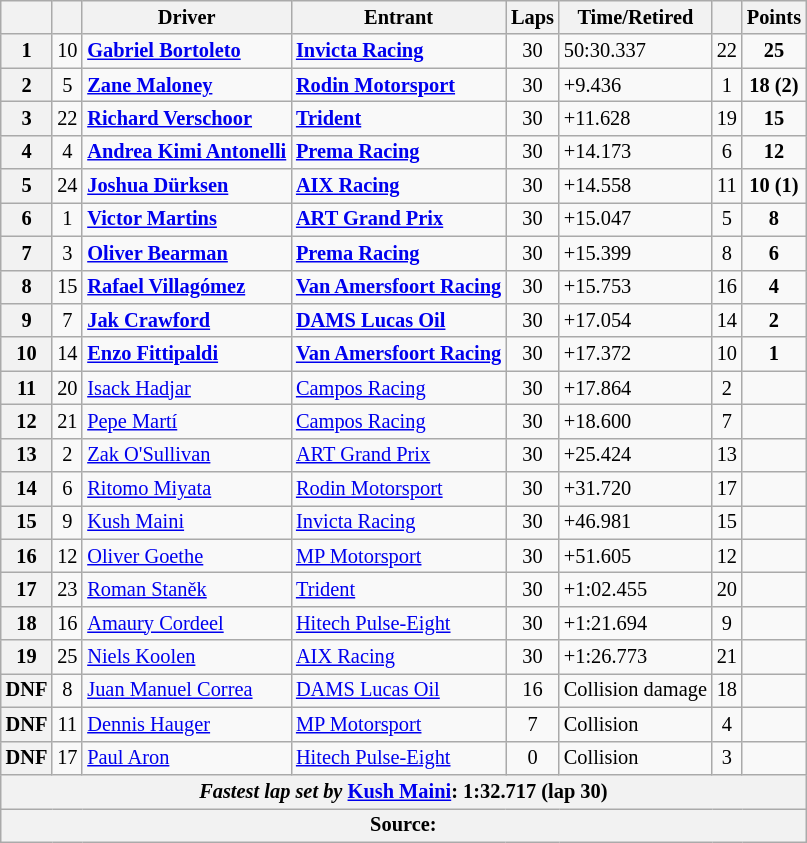<table class="wikitable" style="font-size:85%">
<tr>
<th scope="col"></th>
<th scope="col"></th>
<th scope="col">Driver</th>
<th scope="col">Entrant</th>
<th scope="col">Laps</th>
<th scope="col">Time/Retired</th>
<th scope="col"></th>
<th scope="col">Points</th>
</tr>
<tr>
<th>1</th>
<td align="center">10</td>
<td> <strong><a href='#'>Gabriel Bortoleto</a></strong></td>
<td><strong><a href='#'>Invicta Racing</a></strong></td>
<td align="center">30</td>
<td>50:30.337</td>
<td align="center">22</td>
<td align="center"><strong>25</strong></td>
</tr>
<tr>
<th>2</th>
<td align="center">5</td>
<td> <strong><a href='#'>Zane Maloney</a></strong></td>
<td><strong><a href='#'>Rodin Motorsport</a></strong></td>
<td align="center">30</td>
<td>+9.436</td>
<td align="center">1</td>
<td align="center"><strong>18 (2)</strong></td>
</tr>
<tr>
<th>3</th>
<td align="center">22</td>
<td> <strong><a href='#'>Richard Verschoor</a></strong></td>
<td><strong><a href='#'>Trident</a></strong></td>
<td align="center">30</td>
<td>+11.628</td>
<td align="center">19</td>
<td align="center"><strong>15</strong></td>
</tr>
<tr>
<th>4</th>
<td align="center">4</td>
<td> <strong><a href='#'>Andrea Kimi Antonelli</a></strong></td>
<td><strong><a href='#'>Prema Racing</a></strong></td>
<td align="center">30</td>
<td>+14.173</td>
<td align="center">6</td>
<td align="center"><strong>12</strong></td>
</tr>
<tr>
<th>5</th>
<td align="center">24</td>
<td> <strong><a href='#'>Joshua Dürksen</a></strong></td>
<td><strong><a href='#'>AIX Racing</a></strong></td>
<td align="center">30</td>
<td>+14.558</td>
<td align="center">11</td>
<td align="center"><strong>10 (1)</strong></td>
</tr>
<tr>
<th>6</th>
<td align="center">1</td>
<td> <strong><a href='#'>Victor Martins</a></strong></td>
<td><strong><a href='#'>ART Grand Prix</a></strong></td>
<td align="center">30</td>
<td>+15.047</td>
<td align="center">5</td>
<td align="center"><strong>8</strong></td>
</tr>
<tr>
<th>7</th>
<td align="center">3</td>
<td> <strong><a href='#'>Oliver Bearman</a></strong></td>
<td><strong><a href='#'>Prema Racing</a></strong></td>
<td align="center">30</td>
<td>+15.399</td>
<td align="center">8</td>
<td align="center"><strong>6</strong></td>
</tr>
<tr>
<th>8</th>
<td align="center">15</td>
<td> <strong><a href='#'>Rafael Villagómez</a></strong></td>
<td><strong><a href='#'>Van Amersfoort Racing</a></strong></td>
<td align="center">30</td>
<td>+15.753</td>
<td align="center">16</td>
<td align="center"><strong>4</strong></td>
</tr>
<tr>
<th>9</th>
<td align="center">7</td>
<td> <strong><a href='#'>Jak Crawford</a></strong></td>
<td><strong><a href='#'>DAMS Lucas Oil</a></strong></td>
<td align="center">30</td>
<td>+17.054</td>
<td align="center">14</td>
<td align="center"><strong>2</strong></td>
</tr>
<tr>
<th>10</th>
<td align="center">14</td>
<td> <strong><a href='#'>Enzo Fittipaldi</a></strong></td>
<td><strong><a href='#'>Van Amersfoort Racing</a></strong></td>
<td align="center">30</td>
<td>+17.372</td>
<td align="center">10</td>
<td align="center"><strong>1</strong></td>
</tr>
<tr>
<th>11</th>
<td align="center">20</td>
<td> <a href='#'>Isack Hadjar</a></td>
<td><a href='#'>Campos Racing</a></td>
<td align="center">30</td>
<td>+17.864</td>
<td align="center">2</td>
<td align="center"></td>
</tr>
<tr>
<th>12</th>
<td align="center">21</td>
<td> <a href='#'>Pepe Martí</a></td>
<td><a href='#'>Campos Racing</a></td>
<td align="center">30</td>
<td>+18.600</td>
<td align="center">7</td>
<td align="center"></td>
</tr>
<tr>
<th>13</th>
<td align="center">2</td>
<td> <a href='#'>Zak O'Sullivan</a></td>
<td><a href='#'>ART Grand Prix</a></td>
<td align="center">30</td>
<td>+25.424</td>
<td align="center">13</td>
<td align="center"></td>
</tr>
<tr>
<th>14</th>
<td align="center">6</td>
<td> <a href='#'>Ritomo Miyata</a></td>
<td><a href='#'>Rodin Motorsport</a></td>
<td align="center">30</td>
<td>+31.720</td>
<td align="center">17</td>
<td align="center"></td>
</tr>
<tr>
<th>15</th>
<td align="center">9</td>
<td> <a href='#'>Kush Maini</a></td>
<td><a href='#'>Invicta Racing</a></td>
<td align="center">30</td>
<td>+46.981</td>
<td align="center">15</td>
<td align="center"></td>
</tr>
<tr>
<th>16</th>
<td align="center">12</td>
<td> <a href='#'>Oliver Goethe</a></td>
<td><a href='#'>MP Motorsport</a></td>
<td align="center">30</td>
<td>+51.605</td>
<td align="center">12</td>
<td align="center"></td>
</tr>
<tr>
<th>17</th>
<td align="center">23</td>
<td> <a href='#'>Roman Staněk</a></td>
<td><a href='#'>Trident</a></td>
<td align="center">30</td>
<td>+1:02.455</td>
<td align="center">20</td>
<td align="center"></td>
</tr>
<tr>
<th>18</th>
<td align="center">16</td>
<td> <a href='#'>Amaury Cordeel</a></td>
<td><a href='#'>Hitech Pulse-Eight</a></td>
<td align="center">30</td>
<td>+1:21.694</td>
<td align="center">9</td>
<td align="center"></td>
</tr>
<tr>
<th>19</th>
<td align="center">25</td>
<td> <a href='#'>Niels Koolen</a></td>
<td><a href='#'>AIX Racing</a></td>
<td align="center">30</td>
<td>+1:26.773</td>
<td align="center">21</td>
<td align="center"></td>
</tr>
<tr>
<th>DNF</th>
<td align="center">8</td>
<td> <a href='#'>Juan Manuel Correa</a></td>
<td><a href='#'>DAMS Lucas Oil</a></td>
<td align="center">16</td>
<td>Collision damage</td>
<td align="center">18</td>
<td align="center"></td>
</tr>
<tr>
<th>DNF</th>
<td align="center">11</td>
<td> <a href='#'>Dennis Hauger</a></td>
<td><a href='#'>MP Motorsport</a></td>
<td align="center">7</td>
<td>Collision</td>
<td align="center">4</td>
<td align="center"></td>
</tr>
<tr>
<th>DNF</th>
<td align="center">17</td>
<td> <a href='#'>Paul Aron</a></td>
<td><a href='#'>Hitech Pulse-Eight</a></td>
<td align="center">0</td>
<td>Collision</td>
<td align="center">3</td>
<td align="center"></td>
</tr>
<tr>
<th colspan="8"><em>Fastest lap set by</em>  <a href='#'>Kush Maini</a>: 1:32.717 (lap 30)</th>
</tr>
<tr>
<th colspan="8">Source:</th>
</tr>
</table>
